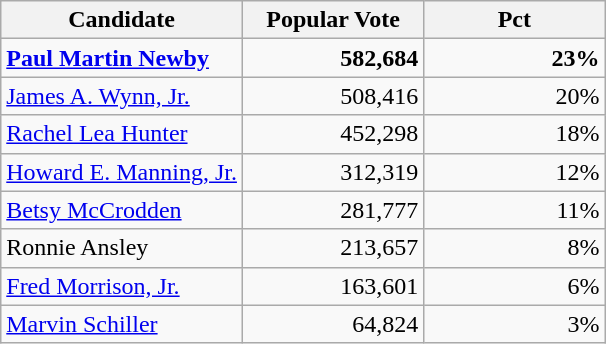<table class="wikitable">
<tr>
<th width=40%>Candidate</th>
<th width=30%>Popular Vote</th>
<th width=30%>Pct</th>
</tr>
<tr>
<td><strong><a href='#'>Paul Martin Newby</a></strong></td>
<td align="right"><strong>582,684</strong></td>
<td align="right"><strong>23%</strong></td>
</tr>
<tr>
<td><a href='#'>James A. Wynn, Jr.</a></td>
<td align="right">508,416</td>
<td align="right">20%</td>
</tr>
<tr>
<td><a href='#'>Rachel Lea Hunter</a></td>
<td align="right">452,298</td>
<td align="right">18%</td>
</tr>
<tr>
<td><a href='#'>Howard E. Manning, Jr.</a></td>
<td align="right">312,319</td>
<td align="right">12%</td>
</tr>
<tr>
<td><a href='#'>Betsy McCrodden</a></td>
<td align="right">281,777</td>
<td align="right">11%</td>
</tr>
<tr>
<td>Ronnie Ansley</td>
<td align="right">213,657</td>
<td align="right">8%</td>
</tr>
<tr>
<td><a href='#'>Fred Morrison, Jr.</a></td>
<td align="right">163,601</td>
<td align="right">6%</td>
</tr>
<tr>
<td><a href='#'>Marvin Schiller</a></td>
<td align="right">64,824</td>
<td align="right">3%</td>
</tr>
</table>
